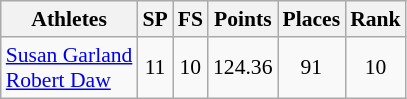<table class="wikitable" border="1" style="font-size:90%">
<tr>
<th>Athletes</th>
<th>SP</th>
<th>FS</th>
<th>Points</th>
<th>Places</th>
<th>Rank</th>
</tr>
<tr align=center>
<td align=left><a href='#'>Susan Garland</a><br><a href='#'>Robert Daw</a></td>
<td>11</td>
<td>10</td>
<td>124.36</td>
<td>91</td>
<td>10</td>
</tr>
</table>
